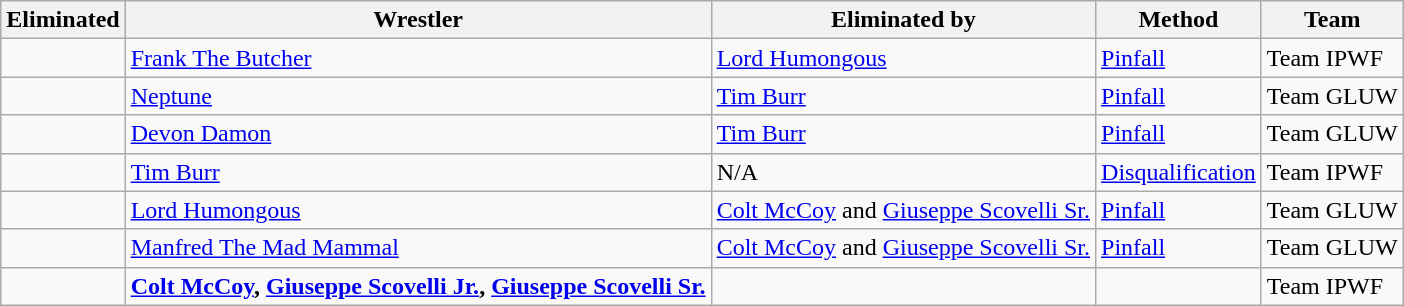<table class="wikitable sortable">
<tr>
<th>Eliminated</th>
<th>Wrestler</th>
<th>Eliminated by</th>
<th>Method</th>
<th>Team</th>
</tr>
<tr>
<td></td>
<td><a href='#'>Frank The Butcher</a></td>
<td><a href='#'>Lord Humongous</a></td>
<td><a href='#'>Pinfall</a></td>
<td>Team IPWF</td>
</tr>
<tr>
<td></td>
<td><a href='#'>Neptune</a></td>
<td><a href='#'>Tim Burr</a></td>
<td><a href='#'>Pinfall</a></td>
<td>Team GLUW</td>
</tr>
<tr>
<td></td>
<td><a href='#'>Devon Damon</a></td>
<td><a href='#'>Tim Burr</a></td>
<td><a href='#'>Pinfall</a></td>
<td>Team GLUW</td>
</tr>
<tr>
<td></td>
<td><a href='#'>Tim Burr</a></td>
<td>N/A</td>
<td><a href='#'>Disqualification</a></td>
<td>Team IPWF</td>
</tr>
<tr>
<td></td>
<td><a href='#'>Lord Humongous</a></td>
<td><a href='#'>Colt McCoy</a> and <a href='#'>Giuseppe Scovelli Sr.</a></td>
<td><a href='#'>Pinfall</a></td>
<td>Team GLUW</td>
</tr>
<tr>
<td></td>
<td><a href='#'>Manfred The Mad Mammal</a></td>
<td><a href='#'>Colt McCoy</a> and <a href='#'>Giuseppe Scovelli Sr.</a></td>
<td><a href='#'>Pinfall</a></td>
<td>Team GLUW</td>
</tr>
<tr>
<td></td>
<td><strong><a href='#'>Colt McCoy</a>, <a href='#'>Giuseppe Scovelli Jr.</a>, <a href='#'>Giuseppe Scovelli Sr.</a></strong></td>
<td></td>
<td></td>
<td>Team IPWF</td>
</tr>
</table>
